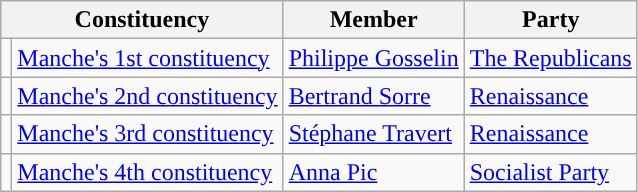<table class="wikitable">
<tr>
<th colspan="2">Constituency</th>
<th>Member</th>
<th>Party</th>
</tr>
<tr>
<td style="background-color: "></td>
<td><a href='#'>Manche's 1st constituency</a></td>
<td><a href='#'>Philippe Gosselin</a></td>
<td><a href='#'>The Republicans</a></td>
</tr>
<tr>
<td style="background-color: "></td>
<td><a href='#'>Manche's 2nd constituency</a></td>
<td><a href='#'>Bertrand Sorre</a></td>
<td><a href='#'> Renaissance</a></td>
</tr>
<tr>
<td style="background-color: "></td>
<td><a href='#'>Manche's 3rd constituency</a></td>
<td><a href='#'>Stéphane Travert</a></td>
<td><a href='#'> Renaissance</a></td>
</tr>
<tr>
<td style="background-color: "></td>
<td><a href='#'>Manche's 4th constituency</a></td>
<td><a href='#'>Anna Pic</a></td>
<td><a href='#'>Socialist Party</a></td>
</tr>
</table>
